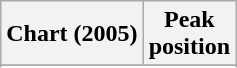<table class="wikitable plainrowheaders" style="text-align:center">
<tr>
<th scope="col">Chart (2005)</th>
<th scope="col">Peak<br>position</th>
</tr>
<tr>
</tr>
<tr>
</tr>
<tr>
</tr>
</table>
